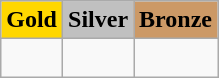<table class="wikitable">
<tr>
<th style="background: gold">Gold</th>
<th style="background: silver">Silver</th>
<th style="background: #cc9966">Bronze</th>
</tr>
<tr>
<td></td>
<td></td>
<td> <br> </td>
</tr>
</table>
